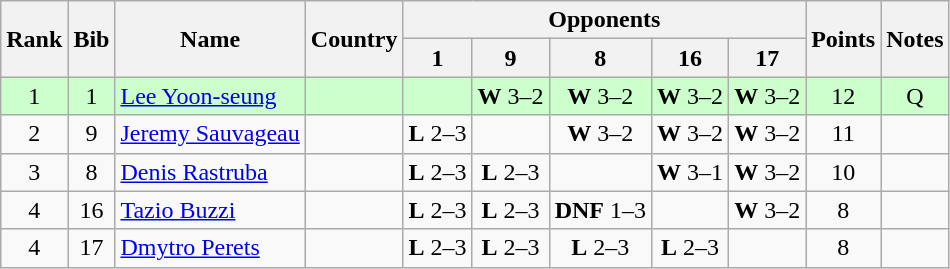<table class="wikitable sortable" style="text-align:center">
<tr>
<th rowspan=2>Rank</th>
<th rowspan=2>Bib</th>
<th rowspan=2>Name</th>
<th rowspan=2>Country</th>
<th colspan=5>Opponents</th>
<th rowspan=2>Points</th>
<th rowspan=2>Notes</th>
</tr>
<tr>
<th>1 </th>
<th>9 </th>
<th>8 </th>
<th>16 </th>
<th>17 </th>
</tr>
<tr bgcolor=ccffcc>
<td>1</td>
<td>1</td>
<td align=left><a href='#'>Lee Yoon-seung</a></td>
<td align=left></td>
<td></td>
<td><strong>W</strong> 3–2</td>
<td><strong>W</strong> 3–2</td>
<td><strong>W</strong> 3–2</td>
<td><strong>W</strong> 3–2</td>
<td>12</td>
<td>Q</td>
</tr>
<tr>
<td>2</td>
<td>9</td>
<td align=left><a href='#'>Jeremy Sauvageau</a></td>
<td align=left></td>
<td><strong>L</strong> 2–3</td>
<td></td>
<td><strong>W</strong> 3–2</td>
<td><strong>W</strong> 3–2</td>
<td><strong>W</strong> 3–2</td>
<td>11</td>
<td></td>
</tr>
<tr>
<td>3</td>
<td>8</td>
<td align=left><a href='#'>Denis Rastruba</a></td>
<td align=left></td>
<td><strong>L</strong> 2–3</td>
<td><strong>L</strong> 2–3</td>
<td></td>
<td><strong>W</strong> 3–1</td>
<td><strong>W</strong> 3–2</td>
<td>10</td>
<td></td>
</tr>
<tr>
<td>4</td>
<td>16</td>
<td align=left><a href='#'>Tazio Buzzi</a></td>
<td align=left></td>
<td><strong>L</strong> 2–3</td>
<td><strong>L</strong> 2–3</td>
<td><strong>DNF</strong> 1–3</td>
<td></td>
<td><strong>W</strong> 3–2</td>
<td>8</td>
<td></td>
</tr>
<tr>
<td>4</td>
<td>17</td>
<td align=left><a href='#'>Dmytro Perets</a></td>
<td align=left></td>
<td><strong>L</strong> 2–3</td>
<td><strong>L</strong> 2–3</td>
<td><strong>L</strong> 2–3</td>
<td><strong>L</strong> 2–3</td>
<td></td>
<td>8</td>
<td></td>
</tr>
</table>
